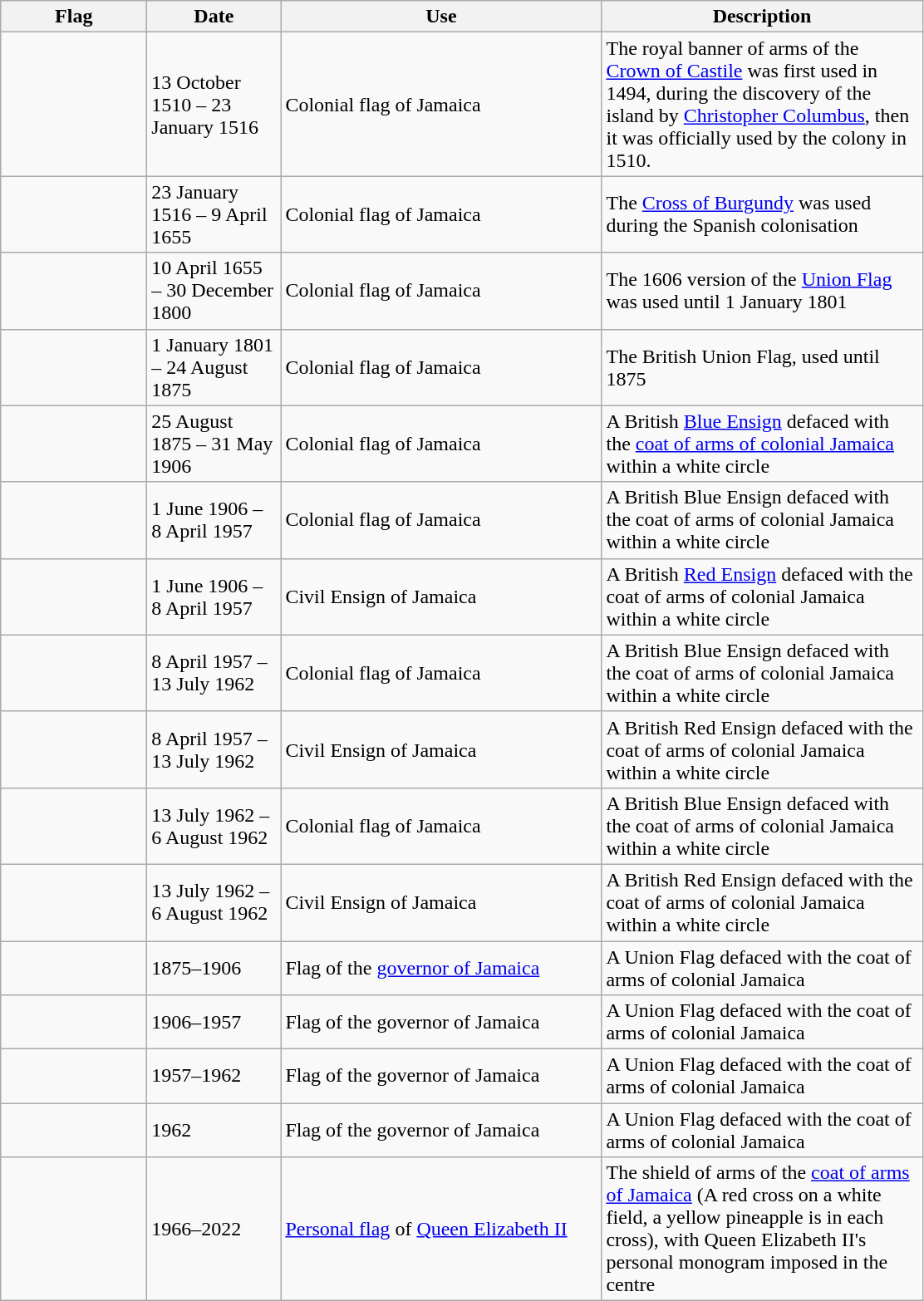<table class="wikitable">
<tr>
<th width="110">Flag</th>
<th width="100">Date</th>
<th width="250">Use</th>
<th width="250">Description</th>
</tr>
<tr>
<td></td>
<td>13 October 1510 – 23 January 1516</td>
<td>Colonial flag of Jamaica</td>
<td>The royal banner of arms of the <a href='#'>Crown of Castile</a> was first used in 1494, during the discovery of the island by <a href='#'>Christopher Columbus</a>, then it was officially used by the colony in 1510.</td>
</tr>
<tr>
<td></td>
<td>23 January 1516 – 9 April 1655</td>
<td>Colonial flag of Jamaica</td>
<td>The <a href='#'>Cross of Burgundy</a> was used during the Spanish colonisation</td>
</tr>
<tr>
<td></td>
<td>10 April 1655 – 30 December 1800</td>
<td>Colonial flag of Jamaica</td>
<td>The 1606 version of the <a href='#'>Union Flag</a> was used until 1 January 1801</td>
</tr>
<tr>
<td></td>
<td>1 January 1801 – 24 August 1875</td>
<td>Colonial flag of Jamaica</td>
<td>The British Union Flag, used until 1875</td>
</tr>
<tr>
<td></td>
<td>25 August 1875 – 31 May 1906</td>
<td>Colonial flag of Jamaica</td>
<td>A British <a href='#'>Blue Ensign</a> defaced with the <a href='#'>coat of arms of colonial Jamaica</a> within a white circle</td>
</tr>
<tr>
<td></td>
<td>1 June 1906 – 8 April 1957</td>
<td>Colonial flag of Jamaica</td>
<td>A British Blue Ensign defaced with the coat of arms of colonial Jamaica within a white circle</td>
</tr>
<tr>
<td></td>
<td>1 June 1906 – 8 April 1957</td>
<td>Civil Ensign of Jamaica</td>
<td>A British <a href='#'>Red Ensign</a> defaced with the coat of arms of colonial Jamaica within a white circle</td>
</tr>
<tr>
<td></td>
<td>8 April 1957 – 13 July 1962</td>
<td>Colonial flag of Jamaica</td>
<td>A British Blue Ensign defaced with the coat of arms of colonial Jamaica within a white circle</td>
</tr>
<tr>
<td></td>
<td>8 April 1957 – 13 July 1962</td>
<td>Civil Ensign of Jamaica</td>
<td>A British Red Ensign defaced with the coat of arms of colonial Jamaica within a white circle</td>
</tr>
<tr>
<td></td>
<td>13 July 1962 – 6 August 1962</td>
<td>Colonial flag of Jamaica</td>
<td>A British Blue Ensign defaced with the coat of arms of colonial Jamaica within a white circle</td>
</tr>
<tr>
<td></td>
<td>13 July 1962 – 6 August 1962</td>
<td>Civil Ensign of Jamaica</td>
<td>A British Red Ensign defaced with the coat of arms of colonial Jamaica within a white circle</td>
</tr>
<tr>
<td></td>
<td>1875–1906</td>
<td>Flag of the <a href='#'>governor of Jamaica</a></td>
<td>A Union Flag defaced with the coat of arms of colonial Jamaica</td>
</tr>
<tr>
<td></td>
<td>1906–1957</td>
<td>Flag of the governor of Jamaica</td>
<td>A Union Flag defaced with the coat of arms of colonial Jamaica</td>
</tr>
<tr>
<td></td>
<td>1957–1962</td>
<td>Flag of the governor of Jamaica</td>
<td>A Union Flag defaced with the coat of arms of colonial Jamaica</td>
</tr>
<tr>
<td></td>
<td>1962</td>
<td>Flag of the governor of Jamaica</td>
<td>A Union Flag defaced with the coat of arms of colonial Jamaica</td>
</tr>
<tr>
<td></td>
<td>1966–2022</td>
<td><a href='#'>Personal flag</a> of <a href='#'>Queen Elizabeth II</a></td>
<td>The shield of arms of the <a href='#'>coat of arms of Jamaica</a> (A red cross on a white field, a yellow pineapple is in each cross), with Queen Elizabeth II's personal monogram imposed in the centre</td>
</tr>
</table>
